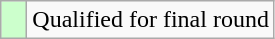<table class="wikitable">
<tr>
<td style="width:10px; background:#cfc"></td>
<td>Qualified for final round</td>
</tr>
</table>
